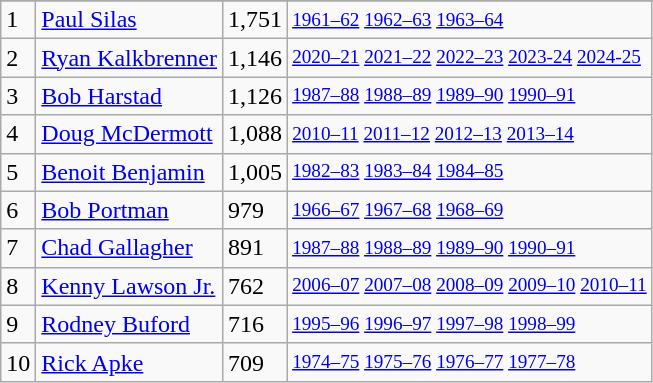<table class="wikitable">
<tr>
</tr>
<tr>
<td>1</td>
<td><a href='#'>Paul Silas</a></td>
<td>1,751</td>
<td style="font-size:80%;"><a href='#'>1961–62</a> <a href='#'>1962–63</a> <a href='#'>1963–64</a></td>
</tr>
<tr>
<td>2</td>
<td><a href='#'>Ryan Kalkbrenner</a></td>
<td>1,146</td>
<td style="font-size:80%;"><a href='#'>2020–21</a> <a href='#'>2021–22</a> <a href='#'>2022–23</a> <a href='#'>2023-24</a> <a href='#'>2024-25</a></td>
</tr>
<tr>
<td>3</td>
<td><a href='#'>Bob Harstad</a></td>
<td>1,126</td>
<td style="font-size:80%;"><a href='#'>1987–88</a> <a href='#'>1988–89</a> <a href='#'>1989–90</a> <a href='#'>1990–91</a></td>
</tr>
<tr>
<td>4</td>
<td><a href='#'>Doug McDermott</a></td>
<td>1,088</td>
<td style="font-size:80%;"><a href='#'>2010–11</a> <a href='#'>2011–12</a> <a href='#'>2012–13</a> <a href='#'>2013–14</a></td>
</tr>
<tr>
<td>5</td>
<td><a href='#'>Benoit Benjamin</a></td>
<td>1,005</td>
<td style="font-size:80%;"><a href='#'>1982–83</a> <a href='#'>1983–84</a> <a href='#'>1984–85</a></td>
</tr>
<tr>
<td>6</td>
<td><a href='#'>Bob Portman</a></td>
<td>979</td>
<td style="font-size:80%;"><a href='#'>1966–67</a> <a href='#'>1967–68</a> <a href='#'>1968–69</a></td>
</tr>
<tr>
<td>7</td>
<td><a href='#'>Chad Gallagher</a></td>
<td>891</td>
<td style="font-size:80%;"><a href='#'>1987–88</a> <a href='#'>1988–89</a> <a href='#'>1989–90</a> <a href='#'>1990–91</a></td>
</tr>
<tr>
<td>8</td>
<td><a href='#'>Kenny Lawson Jr.</a></td>
<td>762</td>
<td style="font-size:80%;"><a href='#'>2006–07</a> <a href='#'>2007–08</a> <a href='#'>2008–09</a> <a href='#'>2009–10</a> <a href='#'>2010–11</a></td>
</tr>
<tr>
<td>9</td>
<td><a href='#'>Rodney Buford</a></td>
<td>716</td>
<td style="font-size:80%;"><a href='#'>1995–96</a> <a href='#'>1996–97</a> <a href='#'>1997–98</a> <a href='#'>1998–99</a></td>
</tr>
<tr>
<td>10</td>
<td><a href='#'>Rick Apke</a></td>
<td>709</td>
<td style="font-size:80%;"><a href='#'>1974–75</a> <a href='#'>1975–76</a> <a href='#'>1976–77</a> <a href='#'>1977–78</a></td>
</tr>
</table>
